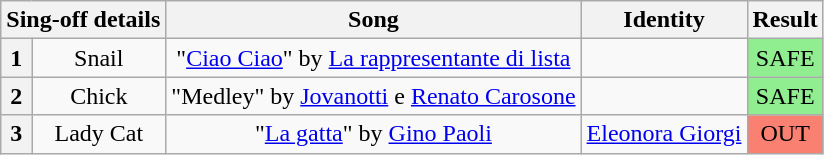<table class="wikitable plainrowheaders" style="text-align: center;">
<tr>
<th colspan="2">Sing-off details</th>
<th>Song</th>
<th>Identity</th>
<th>Result</th>
</tr>
<tr>
<th>1</th>
<td>Snail</td>
<td>"<a href='#'>Ciao Ciao</a>" by <a href='#'>La rappresentante di lista</a></td>
<td></td>
<td bgcolor=lightgreen>SAFE</td>
</tr>
<tr>
<th>2</th>
<td>Chick</td>
<td>"Medley" by <a href='#'>Jovanotti</a> e <a href='#'>Renato Carosone</a></td>
<td></td>
<td bgcolor=lightgreen>SAFE</td>
</tr>
<tr>
<th>3</th>
<td>Lady Cat</td>
<td>"<a href='#'>La gatta</a>" by <a href='#'>Gino Paoli</a></td>
<td><a href='#'>Eleonora Giorgi</a></td>
<td bgcolor=salmon>OUT</td>
</tr>
</table>
